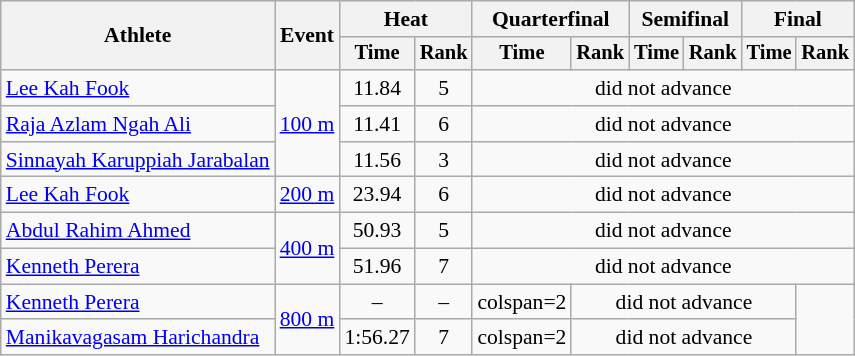<table class="wikitable" style="font-size:90%">
<tr>
<th rowspan="2">Athlete</th>
<th rowspan="2">Event</th>
<th colspan="2">Heat</th>
<th colspan="2">Quarterfinal</th>
<th colspan="2">Semifinal</th>
<th colspan="2">Final</th>
</tr>
<tr style="font-size:95%">
<th>Time</th>
<th>Rank</th>
<th>Time</th>
<th>Rank</th>
<th>Time</th>
<th>Rank</th>
<th>Time</th>
<th>Rank</th>
</tr>
<tr align=center>
<td align=left><a href='#'>Lee Kah Fook</a></td>
<td align=left rowspan=3><a href='#'>100 m</a></td>
<td>11.84</td>
<td>5</td>
<td colspan=6>did not advance</td>
</tr>
<tr align=center>
<td align=left><a href='#'>Raja Azlam Ngah Ali</a></td>
<td>11.41</td>
<td>6</td>
<td colspan=6>did not advance</td>
</tr>
<tr align=center>
<td align=left><a href='#'>Sinnayah Karuppiah Jarabalan</a></td>
<td>11.56</td>
<td>3</td>
<td colspan=6>did not advance</td>
</tr>
<tr align=center>
<td align=left><a href='#'>Lee Kah Fook</a></td>
<td align=left><a href='#'>200 m</a></td>
<td>23.94</td>
<td>6</td>
<td colspan=6>did not advance</td>
</tr>
<tr align=center>
<td align=left><a href='#'>Abdul Rahim Ahmed</a></td>
<td align=left rowspan=2><a href='#'>400 m</a></td>
<td>50.93</td>
<td>5</td>
<td colspan=6>did not advance</td>
</tr>
<tr align=center>
<td align=left><a href='#'>Kenneth Perera</a></td>
<td>51.96</td>
<td>7</td>
<td colspan=6>did not advance</td>
</tr>
<tr align=center>
<td align=left><a href='#'>Kenneth Perera</a></td>
<td align=left rowspan=2><a href='#'>800 m</a></td>
<td>–</td>
<td>–</td>
<td>colspan=2 </td>
<td colspan=4>did not advance</td>
</tr>
<tr align=center>
<td align=left><a href='#'>Manikavagasam Harichandra</a></td>
<td>1:56.27</td>
<td>7</td>
<td>colspan=2 </td>
<td colspan=4>did not advance</td>
</tr>
</table>
